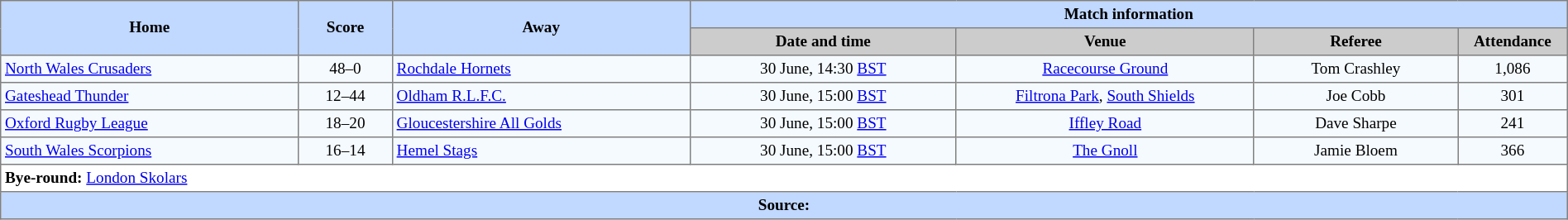<table border=1 style="border-collapse:collapse; font-size:80%; text-align:center;" cellpadding=3 cellspacing=0 width=100%>
<tr bgcolor=#C1D8FF>
<th rowspan=2 width=19%>Home</th>
<th rowspan=2 width=6%>Score</th>
<th rowspan=2 width=19%>Away</th>
<th colspan=6>Match information</th>
</tr>
<tr bgcolor=#CCCCCC>
<th width=17%>Date and time</th>
<th width=19%>Venue</th>
<th width=13%>Referee</th>
<th width=7%>Attendance</th>
</tr>
<tr bgcolor=#F5FAFF>
<td align=left> <a href='#'>North Wales Crusaders</a></td>
<td>48–0</td>
<td align=left> <a href='#'>Rochdale Hornets</a></td>
<td>30 June, 14:30 <a href='#'>BST</a></td>
<td><a href='#'>Racecourse Ground</a></td>
<td>Tom Crashley</td>
<td>1,086</td>
</tr>
<tr bgcolor=#F5FAFF>
<td align=left> <a href='#'>Gateshead Thunder</a></td>
<td>12–44</td>
<td align=left> <a href='#'>Oldham R.L.F.C.</a></td>
<td>30 June, 15:00 <a href='#'>BST</a></td>
<td><a href='#'>Filtrona Park</a>, <a href='#'>South Shields</a></td>
<td>Joe Cobb</td>
<td>301</td>
</tr>
<tr bgcolor=#F5FAFF>
<td align=left> <a href='#'>Oxford Rugby League</a></td>
<td>18–20</td>
<td align=left> <a href='#'>Gloucestershire All Golds</a></td>
<td>30 June, 15:00 <a href='#'>BST</a></td>
<td><a href='#'>Iffley Road</a></td>
<td>Dave Sharpe</td>
<td>241</td>
</tr>
<tr bgcolor=#F5FAFF>
<td align=left> <a href='#'>South Wales Scorpions</a></td>
<td>16–14</td>
<td align=left> <a href='#'>Hemel Stags</a></td>
<td>30 June, 15:00 <a href='#'>BST</a></td>
<td><a href='#'>The Gnoll</a></td>
<td>Jamie Bloem</td>
<td>366</td>
</tr>
<tr>
<td colspan="7" align="left"><strong>Bye-round:</strong>  <a href='#'>London Skolars</a></td>
</tr>
<tr bgcolor=#C1D8FF>
<th colspan=12>Source:</th>
</tr>
</table>
